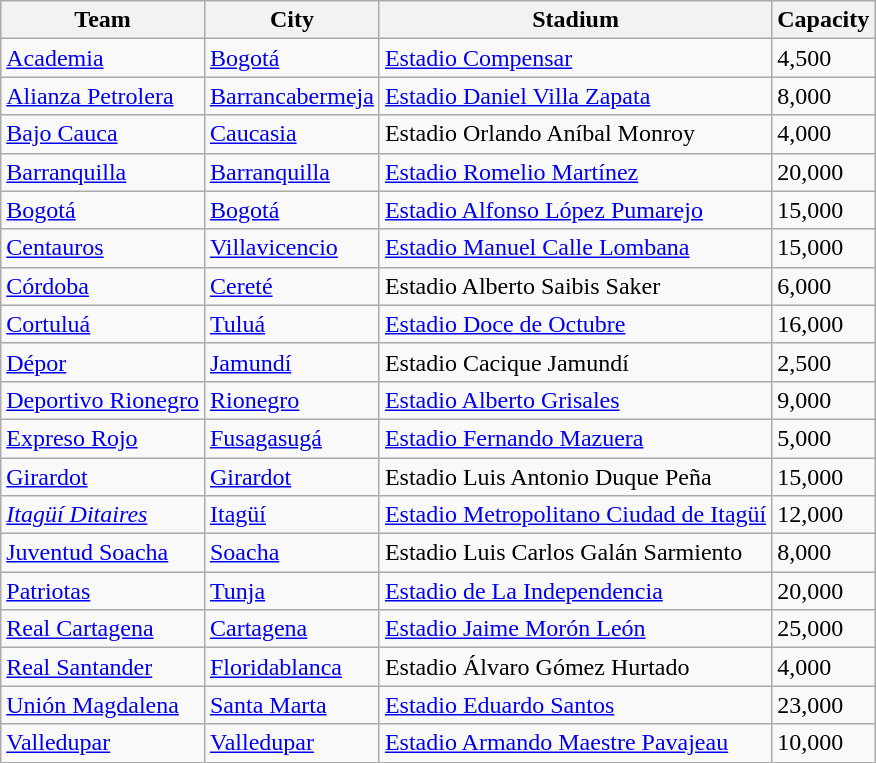<table class="wikitable sortable">
<tr>
<th>Team</th>
<th>City</th>
<th>Stadium</th>
<th>Capacity</th>
</tr>
<tr>
<td align="left"><a href='#'>Academia</a></td>
<td><a href='#'>Bogotá</a></td>
<td><a href='#'>Estadio Compensar</a></td>
<td>4,500</td>
</tr>
<tr>
<td align="left"><a href='#'>Alianza Petrolera</a></td>
<td><a href='#'>Barrancabermeja</a></td>
<td><a href='#'>Estadio Daniel Villa Zapata</a></td>
<td>8,000</td>
</tr>
<tr>
<td align="left"><a href='#'>Bajo Cauca</a></td>
<td><a href='#'>Caucasia</a></td>
<td>Estadio Orlando Aníbal Monroy</td>
<td>4,000</td>
</tr>
<tr>
<td align="left"><a href='#'>Barranquilla</a></td>
<td><a href='#'>Barranquilla</a></td>
<td><a href='#'>Estadio Romelio Martínez</a></td>
<td>20,000</td>
</tr>
<tr>
<td align="left"><a href='#'>Bogotá</a></td>
<td><a href='#'>Bogotá</a></td>
<td><a href='#'>Estadio Alfonso López Pumarejo</a></td>
<td>15,000</td>
</tr>
<tr>
<td align="left"><a href='#'>Centauros</a></td>
<td><a href='#'>Villavicencio</a></td>
<td><a href='#'>Estadio Manuel Calle Lombana</a></td>
<td>15,000</td>
</tr>
<tr>
<td align="left"><a href='#'>Córdoba</a></td>
<td><a href='#'>Cereté</a></td>
<td>Estadio Alberto Saibis Saker</td>
<td>6,000</td>
</tr>
<tr>
<td align="left"><a href='#'>Cortuluá</a></td>
<td><a href='#'>Tuluá</a></td>
<td><a href='#'>Estadio Doce de Octubre</a></td>
<td>16,000</td>
</tr>
<tr>
<td align="left"><a href='#'>Dépor</a></td>
<td><a href='#'>Jamundí</a></td>
<td>Estadio Cacique Jamundí</td>
<td>2,500</td>
</tr>
<tr>
<td align="left"><a href='#'>Deportivo Rionegro</a></td>
<td><a href='#'>Rionegro</a></td>
<td><a href='#'>Estadio Alberto Grisales</a></td>
<td>9,000</td>
</tr>
<tr>
<td align="left"><a href='#'>Expreso Rojo</a></td>
<td><a href='#'>Fusagasugá</a></td>
<td><a href='#'>Estadio Fernando Mazuera</a></td>
<td>5,000</td>
</tr>
<tr>
<td align="left"><a href='#'>Girardot</a></td>
<td><a href='#'>Girardot</a></td>
<td>Estadio Luis Antonio Duque Peña</td>
<td>15,000</td>
</tr>
<tr>
<td align="left"><em><a href='#'>Itagüí Ditaires</a></em></td>
<td><a href='#'>Itagüí</a></td>
<td><a href='#'>Estadio Metropolitano Ciudad de Itagüí</a></td>
<td>12,000</td>
</tr>
<tr>
<td align="left"><a href='#'>Juventud Soacha</a></td>
<td><a href='#'>Soacha</a></td>
<td>Estadio Luis Carlos Galán Sarmiento</td>
<td>8,000</td>
</tr>
<tr>
<td align="left"><a href='#'>Patriotas</a></td>
<td><a href='#'>Tunja</a></td>
<td><a href='#'>Estadio de La Independencia</a></td>
<td>20,000</td>
</tr>
<tr>
<td align="left"><a href='#'>Real Cartagena</a></td>
<td><a href='#'>Cartagena</a></td>
<td><a href='#'>Estadio Jaime Morón León</a></td>
<td>25,000</td>
</tr>
<tr>
<td align="left"><a href='#'>Real Santander</a></td>
<td><a href='#'>Floridablanca</a></td>
<td>Estadio Álvaro Gómez Hurtado</td>
<td>4,000</td>
</tr>
<tr>
<td align="left"><a href='#'>Unión Magdalena</a></td>
<td><a href='#'>Santa Marta</a></td>
<td><a href='#'>Estadio Eduardo Santos</a></td>
<td>23,000</td>
</tr>
<tr>
<td align="left"><a href='#'>Valledupar</a></td>
<td><a href='#'>Valledupar</a></td>
<td><a href='#'>Estadio Armando Maestre Pavajeau</a></td>
<td>10,000</td>
</tr>
</table>
